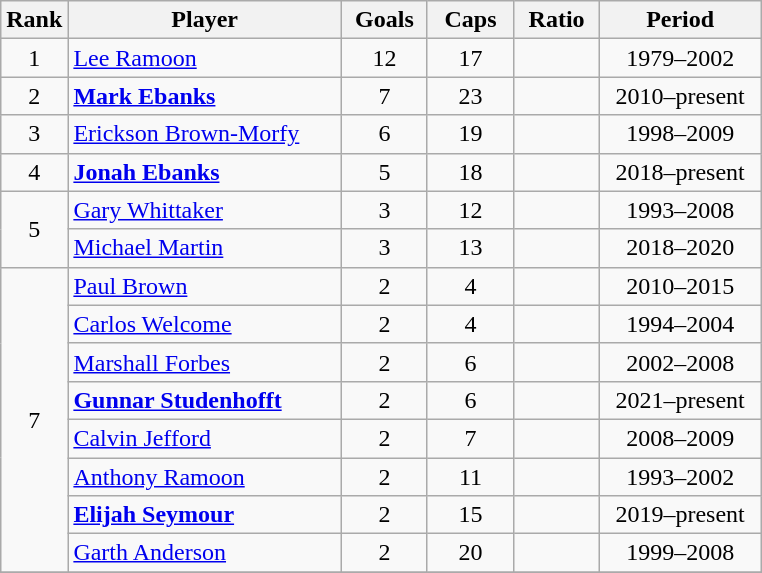<table class="wikitable sortable" style="text-align:center;">
<tr>
<th width=30px>Rank</th>
<th style="width:175px;">Player</th>
<th width=50px>Goals</th>
<th width=50px>Caps</th>
<th width=50px>Ratio</th>
<th style="width:100px;">Period</th>
</tr>
<tr>
<td>1</td>
<td style="text-align:left;"><a href='#'>Lee Ramoon</a></td>
<td>12</td>
<td>17</td>
<td></td>
<td>1979–2002</td>
</tr>
<tr>
<td>2</td>
<td style="text-align:left;"><strong><a href='#'>Mark Ebanks</a></strong></td>
<td>7</td>
<td>23</td>
<td></td>
<td>2010–present</td>
</tr>
<tr>
<td>3</td>
<td style="text-align:left;"><a href='#'>Erickson Brown-Morfy</a></td>
<td>6</td>
<td>19</td>
<td></td>
<td>1998–2009</td>
</tr>
<tr>
<td>4</td>
<td style="text-align:left;"><strong><a href='#'>Jonah Ebanks</a></strong></td>
<td>5</td>
<td>18</td>
<td></td>
<td>2018–present</td>
</tr>
<tr>
<td rowspan=2>5</td>
<td style="text-align:left;"><a href='#'>Gary Whittaker</a></td>
<td>3</td>
<td>12</td>
<td></td>
<td>1993–2008</td>
</tr>
<tr>
<td style="text-align:left;"><a href='#'>Michael Martin</a></td>
<td>3</td>
<td>13</td>
<td></td>
<td>2018–2020</td>
</tr>
<tr>
<td rowspan=8>7</td>
<td style="text-align:left;"><a href='#'>Paul Brown</a></td>
<td>2</td>
<td>4</td>
<td></td>
<td>2010–2015</td>
</tr>
<tr>
<td style="text-align:left;"><a href='#'>Carlos Welcome</a></td>
<td>2</td>
<td>4</td>
<td></td>
<td>1994–2004</td>
</tr>
<tr>
<td style="text-align:left;"><a href='#'>Marshall Forbes</a></td>
<td>2</td>
<td>6</td>
<td></td>
<td>2002–2008</td>
</tr>
<tr>
<td style="text-align:left;"><strong><a href='#'>Gunnar Studenhofft</a></strong></td>
<td>2</td>
<td>6</td>
<td></td>
<td>2021–present</td>
</tr>
<tr>
<td style="text-align:left;"><a href='#'>Calvin Jefford</a></td>
<td>2</td>
<td>7</td>
<td></td>
<td>2008–2009</td>
</tr>
<tr>
<td style="text-align:left;"><a href='#'>Anthony Ramoon</a></td>
<td>2</td>
<td>11</td>
<td></td>
<td>1993–2002</td>
</tr>
<tr>
<td style="text-align:left;"><strong><a href='#'>Elijah Seymour</a></strong></td>
<td>2</td>
<td>15</td>
<td></td>
<td>2019–present</td>
</tr>
<tr>
<td style="text-align:left;"><a href='#'>Garth Anderson</a></td>
<td>2</td>
<td>20</td>
<td></td>
<td>1999–2008</td>
</tr>
<tr>
</tr>
</table>
